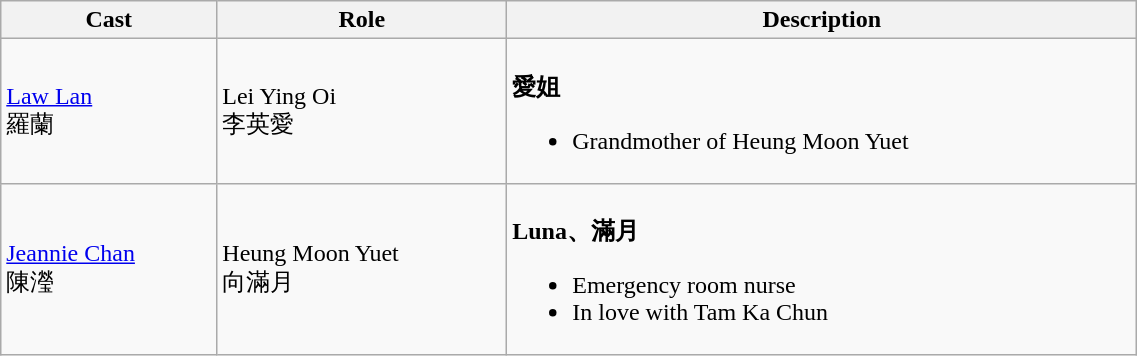<table class="wikitable" width="60%">
<tr>
<th>Cast</th>
<th>Role</th>
<th>Description</th>
</tr>
<tr>
<td><a href='#'>Law Lan</a> <br>羅蘭</td>
<td>Lei Ying Oi <br> 李英愛</td>
<td><br><strong>愛姐</strong><ul><li>Grandmother of Heung Moon Yuet</li></ul></td>
</tr>
<tr>
<td><a href='#'>Jeannie Chan</a> <br> 陳瀅</td>
<td>Heung Moon Yuet <br> 向滿月</td>
<td><br><strong>Luna、滿月</strong><ul><li>Emergency room nurse</li><li>In love with Tam Ka Chun</li></ul></td>
</tr>
</table>
